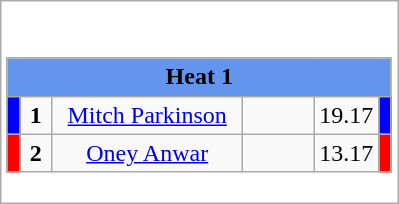<table class="wikitable" style="background:#fff;">
<tr>
<td><br><table class="wikitable" style="margin:1em auto;">
<tr>
<td colspan="6"  style="text-align:center; background:#6495ed;"><strong>Heat 1</strong></td>
</tr>
<tr>
<td style="width:01px; background: #00f;"></td>
<td style="width:14px; text-align:center;"><strong>1</strong></td>
<td style="width:120px; text-align:center;"><a href='#'>Mitch Parkinson</a></td>
<td style="width:40px; text-align:center;"></td>
<td style="width:20px; text-align:center;">19.17</td>
<td style="width:01px; background: #00f;"></td>
</tr>
<tr>
<td style="width:01px; background: #f00;"></td>
<td style="width:14px; text-align:center;"><strong>2</strong></td>
<td style="width:120px; text-align:center;"><a href='#'>Oney Anwar</a></td>
<td style="width:40px; text-align:center;"></td>
<td style="width:20px; text-align:center;">13.17</td>
<td style="width:01px; background: #f00;"></td>
</tr>
</table>
</td>
</tr>
</table>
